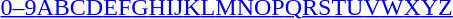<table id="toc" class="toc" summary="Class">
<tr>
<th></th>
</tr>
<tr>
<td style="text-align:center;"><a href='#'>0–9</a><a href='#'>A</a><a href='#'>B</a><a href='#'>C</a><a href='#'>D</a><a href='#'>E</a><a href='#'>F</a><a href='#'>G</a><a href='#'>H</a><a href='#'>I</a><a href='#'>J</a><a href='#'>K</a><a href='#'>L</a><a href='#'>M</a><a href='#'>N</a><a href='#'>O</a><a href='#'>P</a><a href='#'>Q</a><a href='#'>R</a><a href='#'>S</a><a href='#'>T</a><a href='#'>U</a><a href='#'>V</a><a href='#'>W</a><a href='#'>X</a><a href='#'>Y</a><a href='#'>Z</a></td>
</tr>
</table>
